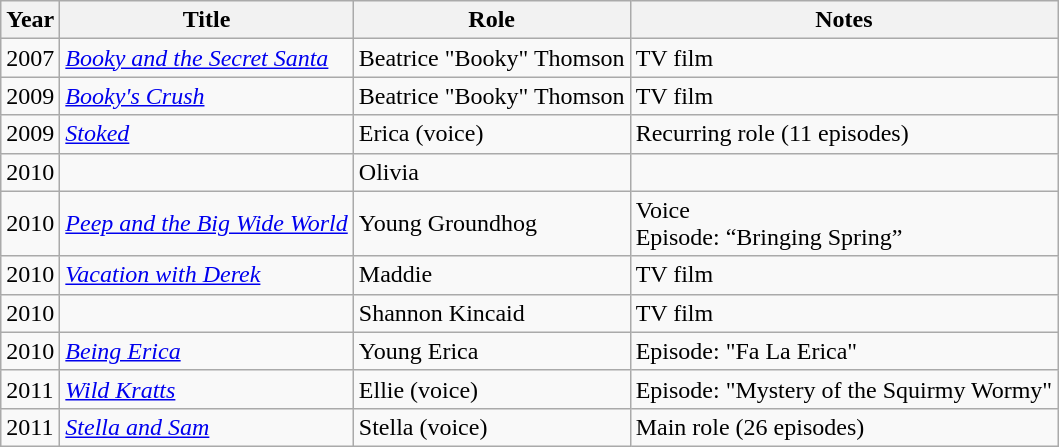<table class="wikitable sortable">
<tr>
<th>Year</th>
<th>Title</th>
<th>Role</th>
<th class="unsortable">Notes</th>
</tr>
<tr>
<td>2007</td>
<td><em><a href='#'>Booky and the Secret Santa</a></em></td>
<td>Beatrice "Booky" Thomson</td>
<td>TV film</td>
</tr>
<tr>
<td>2009</td>
<td><em><a href='#'>Booky's Crush</a></em></td>
<td>Beatrice "Booky" Thomson</td>
<td>TV film</td>
</tr>
<tr>
<td>2009</td>
<td><em><a href='#'>Stoked</a></em></td>
<td>Erica (voice)</td>
<td>Recurring role (11 episodes)</td>
</tr>
<tr>
<td>2010</td>
<td><em></em></td>
<td>Olivia</td>
<td></td>
</tr>
<tr>
<td>2010</td>
<td><em><a href='#'>Peep and the Big Wide World</a></em></td>
<td>Young Groundhog</td>
<td>Voice<br> Episode: “Bringing Spring”</td>
</tr>
<tr>
<td>2010</td>
<td><em><a href='#'>Vacation with Derek</a></em></td>
<td>Maddie</td>
<td>TV film</td>
</tr>
<tr>
<td>2010</td>
<td><em></em></td>
<td>Shannon Kincaid</td>
<td>TV film</td>
</tr>
<tr>
<td>2010</td>
<td><em><a href='#'>Being Erica</a></em></td>
<td>Young Erica</td>
<td>Episode: "Fa La Erica"</td>
</tr>
<tr>
<td>2011</td>
<td><em><a href='#'>Wild Kratts</a></em></td>
<td>Ellie (voice)</td>
<td>Episode: "Mystery of the Squirmy Wormy"</td>
</tr>
<tr>
<td>2011</td>
<td><em><a href='#'>Stella and Sam</a></em></td>
<td>Stella (voice)</td>
<td>Main role (26 episodes)</td>
</tr>
</table>
